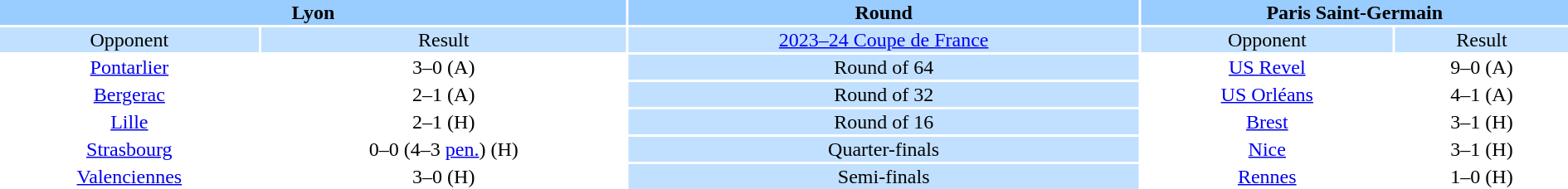<table style="width:100%; text-align:center;">
<tr style="vertical-align:top; background:#9cf;">
<th colspan=2 style="width:1*">Lyon</th>
<th><strong>Round</strong></th>
<th colspan=2 style="width:1*">Paris Saint-Germain</th>
</tr>
<tr style="vertical-align:top; background:#c1e0ff;">
<td>Opponent</td>
<td>Result</td>
<td><a href='#'>2023–24 Coupe de France</a></td>
<td>Opponent</td>
<td>Result</td>
</tr>
<tr>
<td><a href='#'>Pontarlier</a></td>
<td>3–0 (A)</td>
<td style="background:#c1e0ff;">Round of 64</td>
<td><a href='#'>US Revel</a></td>
<td>9–0 (A)</td>
</tr>
<tr>
<td><a href='#'>Bergerac</a></td>
<td>2–1 (A)</td>
<td style="background:#c1e0ff;">Round of 32</td>
<td><a href='#'>US Orléans</a></td>
<td>4–1 (A)</td>
</tr>
<tr>
<td><a href='#'>Lille</a></td>
<td>2–1 (H)</td>
<td style="background:#c1e0ff;">Round of 16</td>
<td><a href='#'>Brest</a></td>
<td>3–1 (H)</td>
</tr>
<tr>
<td><a href='#'>Strasbourg</a></td>
<td>0–0 (4–3 <a href='#'>pen.</a>) (H)</td>
<td style="background:#c1e0ff;">Quarter-finals</td>
<td><a href='#'>Nice</a></td>
<td>3–1 (H)</td>
</tr>
<tr>
<td><a href='#'>Valenciennes</a></td>
<td>3–0 (H)</td>
<td style="background:#c1e0ff;">Semi-finals</td>
<td><a href='#'>Rennes</a></td>
<td>1–0 (H)</td>
</tr>
</table>
